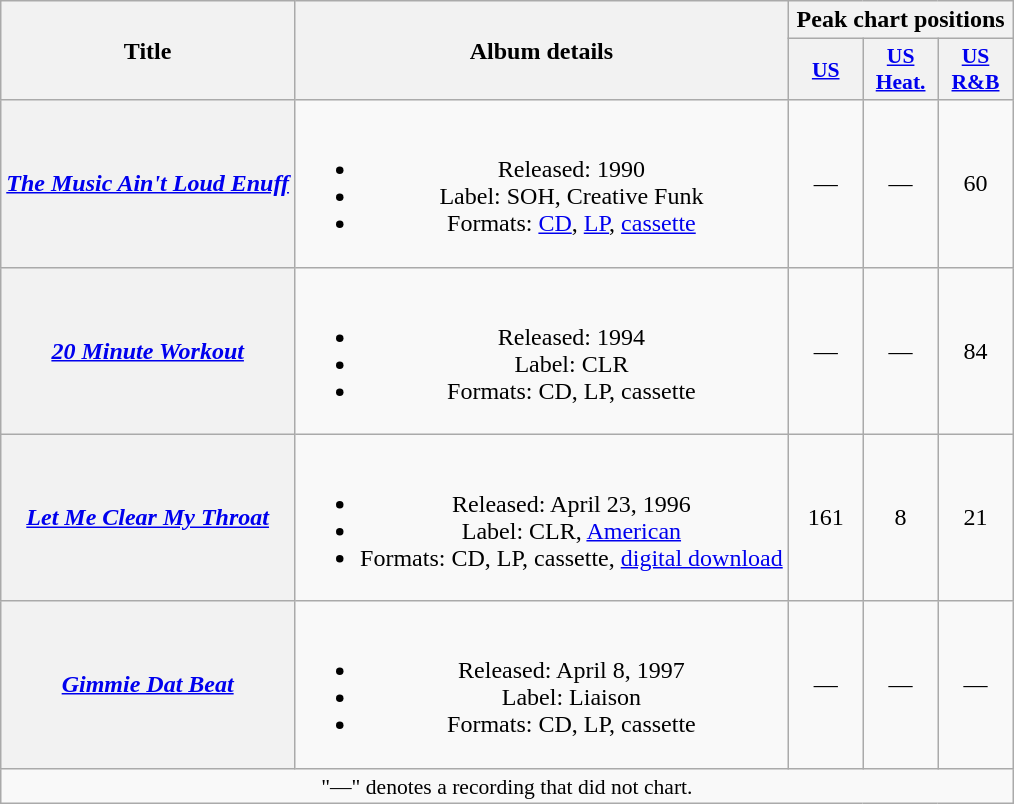<table class="wikitable plainrowheaders" style="text-align:center;">
<tr>
<th scope="col" rowspan="2">Title</th>
<th scope="col" rowspan="2">Album details</th>
<th scope="col" colspan="3">Peak chart positions</th>
</tr>
<tr>
<th scope="col" style="width:3em;font-size:90%;"><a href='#'>US</a><br></th>
<th scope="col" style="width:3em;font-size:90%;"><a href='#'>US<br>Heat.</a><br></th>
<th scope="col" style="width:3em;font-size:90%;"><a href='#'>US<br>R&B</a><br></th>
</tr>
<tr>
<th scope="row"><em><a href='#'>The Music Ain't Loud Enuff</a></em></th>
<td><br><ul><li>Released: 1990</li><li>Label: SOH, Creative Funk</li><li>Formats: <a href='#'>CD</a>, <a href='#'>LP</a>, <a href='#'>cassette</a></li></ul></td>
<td>—</td>
<td>—</td>
<td>60</td>
</tr>
<tr>
<th scope="row"><em><a href='#'>20 Minute Workout</a></em></th>
<td><br><ul><li>Released: 1994</li><li>Label: CLR</li><li>Formats: CD, LP, cassette</li></ul></td>
<td>—</td>
<td>—</td>
<td>84</td>
</tr>
<tr>
<th scope="row"><em><a href='#'>Let Me Clear My Throat</a></em></th>
<td><br><ul><li>Released: April 23, 1996</li><li>Label: CLR, <a href='#'>American</a></li><li>Formats: CD, LP, cassette, <a href='#'>digital download</a></li></ul></td>
<td>161</td>
<td>8</td>
<td>21</td>
</tr>
<tr>
<th scope="row"><em><a href='#'>Gimmie Dat Beat</a></em></th>
<td><br><ul><li>Released: April 8, 1997</li><li>Label: Liaison</li><li>Formats: CD, LP, cassette</li></ul></td>
<td>—</td>
<td>—</td>
<td>—</td>
</tr>
<tr>
<td colspan="14" style="font-size:90%">"—" denotes a recording that did not chart.</td>
</tr>
</table>
